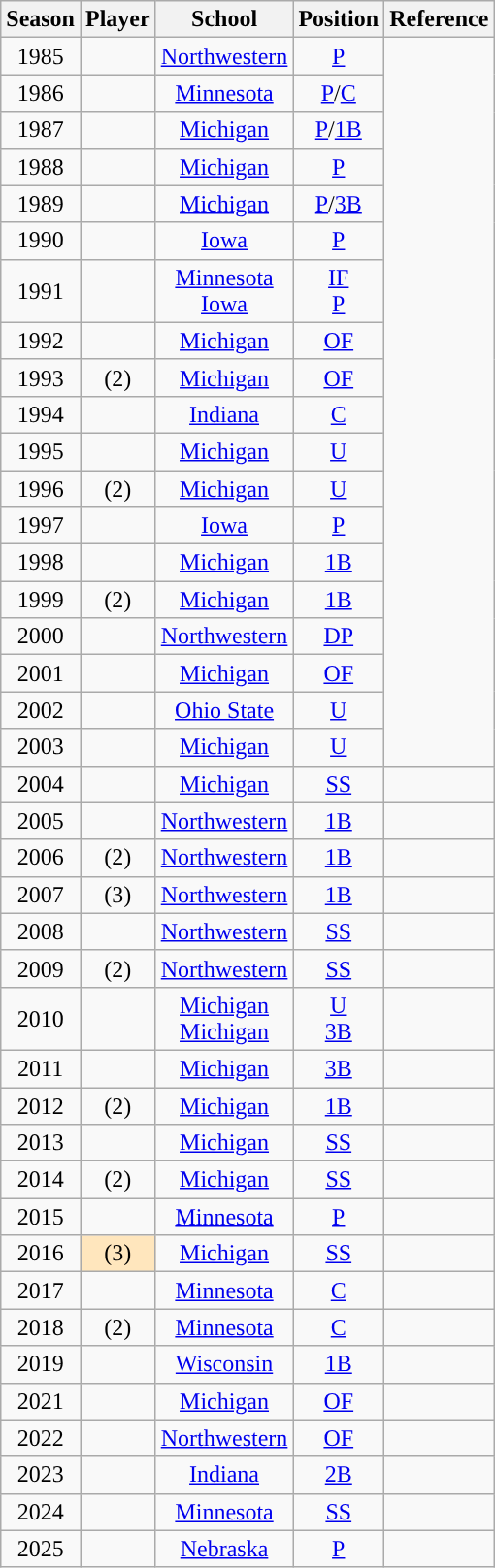<table class="wikitable sortable">
<tr>
<th>Season</th>
<th>Player</th>
<th>School</th>
<th>Position</th>
<th class="unsortable">Reference</th>
</tr>
<tr align=center>
<td>1985</td>
<td></td>
<td><a href='#'>Northwestern</a></td>
<td><a href='#'>P</a></td>
<td rowspan="19"></td>
</tr>
<tr align=center>
<td>1986</td>
<td></td>
<td><a href='#'>Minnesota</a></td>
<td><a href='#'>P</a>/<a href='#'>C</a></td>
</tr>
<tr align=center>
<td>1987</td>
<td></td>
<td><a href='#'>Michigan</a></td>
<td><a href='#'>P</a>/<a href='#'>1B</a></td>
</tr>
<tr align=center>
<td>1988</td>
<td></td>
<td><a href='#'>Michigan</a></td>
<td><a href='#'>P</a></td>
</tr>
<tr align=center>
<td>1989</td>
<td></td>
<td><a href='#'>Michigan</a></td>
<td><a href='#'>P</a>/<a href='#'>3B</a></td>
</tr>
<tr align=center>
<td>1990</td>
<td></td>
<td><a href='#'>Iowa</a></td>
<td><a href='#'>P</a></td>
</tr>
<tr align=center>
<td>1991</td>
<td><br></td>
<td><a href='#'>Minnesota</a><br><a href='#'>Iowa</a></td>
<td><a href='#'>IF</a> <br><a href='#'>P</a></td>
</tr>
<tr align=center>
<td>1992</td>
<td></td>
<td><a href='#'>Michigan</a></td>
<td><a href='#'>OF</a></td>
</tr>
<tr align=center>
<td>1993</td>
<td> (2)</td>
<td><a href='#'>Michigan</a></td>
<td><a href='#'>OF</a></td>
</tr>
<tr align=center>
<td>1994</td>
<td></td>
<td><a href='#'>Indiana</a></td>
<td><a href='#'>C</a></td>
</tr>
<tr align=center>
<td>1995</td>
<td></td>
<td><a href='#'>Michigan</a></td>
<td><a href='#'>U</a></td>
</tr>
<tr align=center>
<td>1996</td>
<td> (2)</td>
<td><a href='#'>Michigan</a></td>
<td><a href='#'>U</a></td>
</tr>
<tr align=center>
<td>1997</td>
<td></td>
<td><a href='#'>Iowa</a></td>
<td><a href='#'>P</a></td>
</tr>
<tr align=center>
<td>1998</td>
<td></td>
<td><a href='#'>Michigan</a></td>
<td><a href='#'>1B</a></td>
</tr>
<tr align=center>
<td>1999</td>
<td> (2)</td>
<td><a href='#'>Michigan</a></td>
<td><a href='#'>1B</a></td>
</tr>
<tr align=center>
<td>2000</td>
<td></td>
<td><a href='#'>Northwestern</a></td>
<td><a href='#'>DP</a></td>
</tr>
<tr align=center>
<td>2001</td>
<td></td>
<td><a href='#'>Michigan</a></td>
<td><a href='#'>OF</a></td>
</tr>
<tr align=center>
<td>2002</td>
<td></td>
<td><a href='#'>Ohio State</a></td>
<td><a href='#'>U</a></td>
</tr>
<tr align=center>
<td>2003</td>
<td></td>
<td><a href='#'>Michigan</a></td>
<td><a href='#'>U</a></td>
</tr>
<tr align=center>
<td>2004</td>
<td></td>
<td><a href='#'>Michigan</a></td>
<td><a href='#'>SS</a></td>
<td style="text-align:center;"></td>
</tr>
<tr align=center>
<td>2005</td>
<td></td>
<td><a href='#'>Northwestern</a></td>
<td><a href='#'>1B</a></td>
<td style="text-align:center;"></td>
</tr>
<tr align=center>
<td>2006</td>
<td> (2)</td>
<td><a href='#'>Northwestern</a></td>
<td><a href='#'>1B</a></td>
<td style="text-align:center;"></td>
</tr>
<tr align=center>
<td>2007</td>
<td> (3)</td>
<td><a href='#'>Northwestern</a></td>
<td><a href='#'>1B</a></td>
<td style="text-align:center;"></td>
</tr>
<tr align=center>
<td>2008</td>
<td></td>
<td><a href='#'>Northwestern</a></td>
<td><a href='#'>SS</a></td>
<td style="text-align:center;"></td>
</tr>
<tr align=center>
<td>2009</td>
<td> (2)</td>
<td><a href='#'>Northwestern</a></td>
<td><a href='#'>SS</a></td>
<td style="text-align:center;"></td>
</tr>
<tr align=center>
<td>2010</td>
<td> <br> </td>
<td><a href='#'>Michigan</a><br><a href='#'>Michigan</a></td>
<td><a href='#'>U</a><br><a href='#'>3B</a></td>
<td style="text-align:center;"></td>
</tr>
<tr align=center>
<td>2011</td>
<td></td>
<td><a href='#'>Michigan</a></td>
<td><a href='#'>3B</a></td>
<td style="text-align:center;"></td>
</tr>
<tr align=center>
<td>2012</td>
<td> (2)</td>
<td><a href='#'>Michigan</a></td>
<td><a href='#'>1B</a></td>
<td style="text-align:center;"></td>
</tr>
<tr align=center>
<td>2013</td>
<td></td>
<td><a href='#'>Michigan</a></td>
<td><a href='#'>SS</a></td>
<td style="text-align:center;"></td>
</tr>
<tr align=center>
<td>2014</td>
<td> (2)</td>
<td><a href='#'>Michigan</a></td>
<td><a href='#'>SS</a></td>
<td style="text-align:center;"></td>
</tr>
<tr align=center>
<td>2015</td>
<td></td>
<td><a href='#'>Minnesota</a></td>
<td><a href='#'>P</a></td>
<td style="text-align:center;"></td>
</tr>
<tr align=center>
<td>2016</td>
<td style="background:#ffe6bd;"> (3)</td>
<td><a href='#'>Michigan</a></td>
<td><a href='#'>SS</a></td>
<td style="text-align:center;"></td>
</tr>
<tr align=center>
<td>2017</td>
<td></td>
<td><a href='#'>Minnesota</a></td>
<td><a href='#'>C</a></td>
<td style="text-align:center;"></td>
</tr>
<tr align=center>
<td>2018</td>
<td> (2)</td>
<td><a href='#'>Minnesota</a></td>
<td><a href='#'>C</a></td>
<td style="text-align:center;"></td>
</tr>
<tr align=center>
<td>2019</td>
<td></td>
<td><a href='#'>Wisconsin</a></td>
<td><a href='#'>1B</a></td>
<td style="text-align:center;"></td>
</tr>
<tr align=center>
<td>2021</td>
<td></td>
<td><a href='#'>Michigan</a></td>
<td><a href='#'>OF</a></td>
<td style="text-align:center;"></td>
</tr>
<tr align=center>
<td>2022</td>
<td></td>
<td><a href='#'>Northwestern</a></td>
<td><a href='#'>OF</a></td>
<td style="text-align:center;"></td>
</tr>
<tr align=center>
<td>2023</td>
<td></td>
<td><a href='#'>Indiana</a></td>
<td><a href='#'>2B</a></td>
<td style="text-align:center;"></td>
</tr>
<tr align=center>
<td>2024</td>
<td></td>
<td><a href='#'>Minnesota</a></td>
<td><a href='#'>SS</a></td>
<td style="text-align:center;"></td>
</tr>
<tr align=center>
<td>2025</td>
<td></td>
<td><a href='#'>Nebraska</a></td>
<td><a href='#'>P</a></td>
<td style="text-align:center;"></td>
</tr>
</table>
